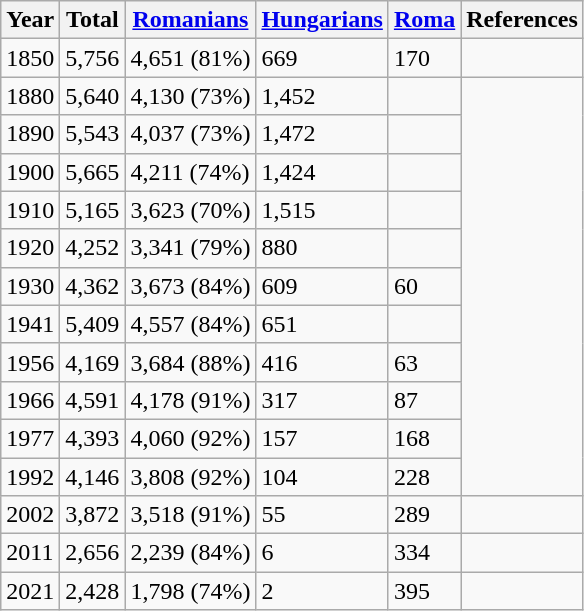<table class="wikitable">
<tr>
<th>Year</th>
<th>Total</th>
<th><a href='#'>Romanians</a></th>
<th><a href='#'>Hungarians</a></th>
<th><a href='#'>Roma</a></th>
<th>References</th>
</tr>
<tr>
<td>1850</td>
<td>5,756</td>
<td>4,651 (81%)</td>
<td>669</td>
<td>170</td>
<td></td>
</tr>
<tr>
<td>1880</td>
<td>5,640</td>
<td>4,130 (73%)</td>
<td>1,452</td>
<td></td>
</tr>
<tr>
<td>1890</td>
<td>5,543</td>
<td>4,037 (73%)</td>
<td>1,472</td>
<td></td>
</tr>
<tr>
<td>1900</td>
<td>5,665</td>
<td>4,211 (74%)</td>
<td>1,424</td>
<td></td>
</tr>
<tr>
<td>1910</td>
<td>5,165</td>
<td>3,623 (70%)</td>
<td>1,515</td>
<td></td>
</tr>
<tr>
<td>1920</td>
<td>4,252</td>
<td>3,341 (79%)</td>
<td>880</td>
<td></td>
</tr>
<tr>
<td>1930</td>
<td>4,362</td>
<td>3,673 (84%)</td>
<td>609</td>
<td>60</td>
</tr>
<tr>
<td>1941</td>
<td>5,409</td>
<td>4,557 (84%)</td>
<td>651</td>
<td></td>
</tr>
<tr>
<td>1956</td>
<td>4,169</td>
<td>3,684 (88%)</td>
<td>416</td>
<td>63</td>
</tr>
<tr>
<td>1966</td>
<td>4,591</td>
<td>4,178 (91%)</td>
<td>317</td>
<td>87</td>
</tr>
<tr>
<td>1977</td>
<td>4,393</td>
<td>4,060 (92%)</td>
<td>157</td>
<td>168</td>
</tr>
<tr>
<td>1992</td>
<td>4,146</td>
<td>3,808 (92%)</td>
<td>104</td>
<td>228</td>
</tr>
<tr>
<td>2002</td>
<td>3,872</td>
<td>3,518 (91%)</td>
<td>55</td>
<td>289</td>
<td></td>
</tr>
<tr>
<td>2011</td>
<td>2,656</td>
<td>2,239 (84%)</td>
<td>6</td>
<td>334</td>
<td></td>
</tr>
<tr>
<td>2021</td>
<td>2,428</td>
<td>1,798 (74%)</td>
<td>2</td>
<td>395</td>
<td></td>
</tr>
</table>
